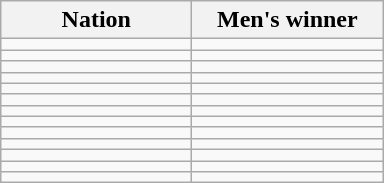<table class="wikitable sortable" style="margin-right: 10px;">
<tr>
<th width="120">Nation</th>
<th width="120">Men's winner</th>
</tr>
<tr>
<td></td>
<td></td>
</tr>
<tr>
<td></td>
<td></td>
</tr>
<tr>
<td></td>
<td></td>
</tr>
<tr>
<td></td>
<td></td>
</tr>
<tr>
<td></td>
<td></td>
</tr>
<tr>
<td></td>
<td></td>
</tr>
<tr>
<td></td>
<td></td>
</tr>
<tr>
<td></td>
<td></td>
</tr>
<tr>
<td></td>
<td></td>
</tr>
<tr>
<td></td>
<td></td>
</tr>
<tr>
<td></td>
<td></td>
</tr>
<tr>
<td></td>
<td></td>
</tr>
<tr>
<td></td>
<td></td>
</tr>
</table>
